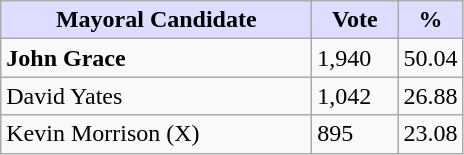<table class="wikitable">
<tr>
<th style="background:#ddf; width:200px;">Mayoral Candidate</th>
<th style="background:#ddf; width:50px;">Vote</th>
<th style="background:#ddf; width:30px;">%</th>
</tr>
<tr>
<td><strong>John Grace</strong></td>
<td>1,940</td>
<td>50.04</td>
</tr>
<tr>
<td>David Yates</td>
<td>1,042</td>
<td>26.88</td>
</tr>
<tr>
<td>Kevin Morrison (X)</td>
<td>895</td>
<td>23.08</td>
</tr>
</table>
